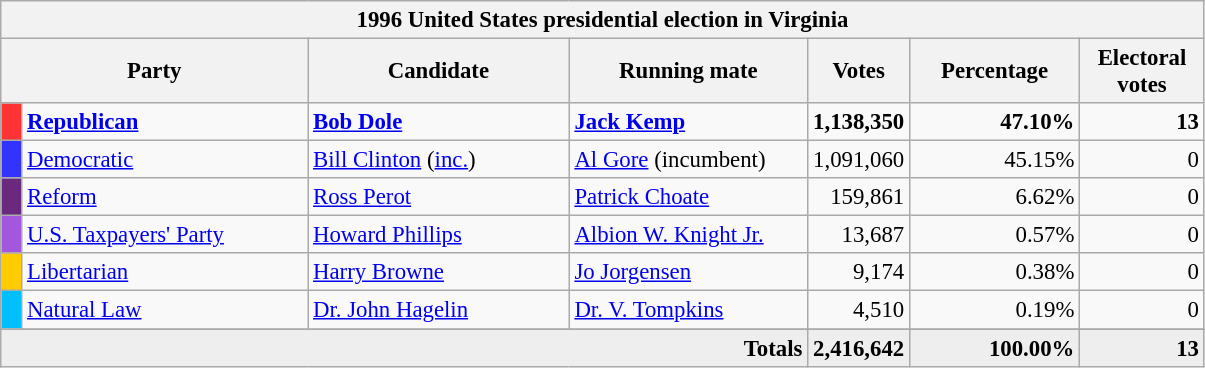<table class="wikitable" style="font-size: 95%;">
<tr>
<th colspan="7">1996 United States presidential election in Virginia</th>
</tr>
<tr>
<th colspan="2" style="width: 13em">Party</th>
<th style="width: 11em">Candidate</th>
<th style="width: 10em">Running mate</th>
<th style="width: 4em">Votes</th>
<th style="width: 7em">Percentage</th>
<th style="width: 5em">Electoral votes</th>
</tr>
<tr>
<th style="background-color:#FF3333; width: 3px"></th>
<td style="width: 130px"><strong><a href='#'>Republican</a></strong></td>
<td><strong><a href='#'>Bob Dole</a></strong></td>
<td><strong><a href='#'>Jack Kemp</a></strong></td>
<td align="right"><strong>1,138,350</strong></td>
<td align="right"><strong>47.10%</strong></td>
<td align="right"><strong>13</strong></td>
</tr>
<tr>
<th style="background-color:#3333FF; width: 3px"></th>
<td style="width: 130px"><a href='#'>Democratic</a></td>
<td><a href='#'>Bill Clinton</a> (<a href='#'>inc.</a>)</td>
<td><a href='#'>Al Gore</a> (incumbent)</td>
<td align="right">1,091,060</td>
<td align="right">45.15%</td>
<td align="right">0</td>
</tr>
<tr>
<th style="background-color:#6A287E; width: 3px"></th>
<td style="width: 130px"><a href='#'>Reform</a></td>
<td><a href='#'>Ross Perot</a></td>
<td><a href='#'>Patrick Choate</a></td>
<td align="right">159,861</td>
<td align="right">6.62%</td>
<td align="right">0</td>
</tr>
<tr>
<th style="background-color:#A356DE; width: 3px"></th>
<td style="width: 130px"><a href='#'>U.S. Taxpayers' Party</a></td>
<td><a href='#'>Howard Phillips</a></td>
<td><a href='#'>Albion W. Knight Jr.</a></td>
<td align="right">13,687</td>
<td align="right">0.57%</td>
<td align="right">0</td>
</tr>
<tr>
<th style="background-color:#FFCC00; width: 3px"></th>
<td style="width: 130px"><a href='#'>Libertarian</a></td>
<td><a href='#'>Harry Browne</a></td>
<td><a href='#'>Jo Jorgensen</a></td>
<td align="right">9,174</td>
<td align="right">0.38%</td>
<td align="right">0</td>
</tr>
<tr>
<th style="background-color:#00BFFF; width: 3px"></th>
<td style="width: 130px"><a href='#'>Natural Law</a></td>
<td><a href='#'>Dr. John Hagelin</a></td>
<td><a href='#'>Dr. V. Tompkins</a></td>
<td align="right">4,510</td>
<td align="right">0.19%</td>
<td align="right">0</td>
</tr>
<tr>
</tr>
<tr bgcolor="#EEEEEE">
<td colspan="4" align="right"><strong>Totals</strong></td>
<td align="right"><strong>2,416,642</strong></td>
<td align="right"><strong>100.00%</strong></td>
<td align="right"><strong>13</strong></td>
</tr>
</table>
